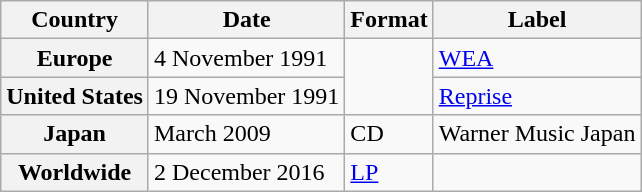<table class="wikitable plainrowheaders">
<tr>
<th scope="col">Country</th>
<th scope="col">Date</th>
<th scope="col">Format</th>
<th scope="col">Label</th>
</tr>
<tr>
<th scope="row">Europe</th>
<td>4 November 1991</td>
<td rowspan="2"></td>
<td><a href='#'>WEA</a></td>
</tr>
<tr>
<th scope="row">United States</th>
<td>19 November 1991</td>
<td><a href='#'>Reprise</a></td>
</tr>
<tr>
<th scope="row">Japan</th>
<td>March 2009</td>
<td>CD</td>
<td>Warner Music Japan</td>
</tr>
<tr>
<th scope="row">Worldwide</th>
<td>2 December 2016</td>
<td><a href='#'>LP</a></td>
<td></td>
</tr>
</table>
